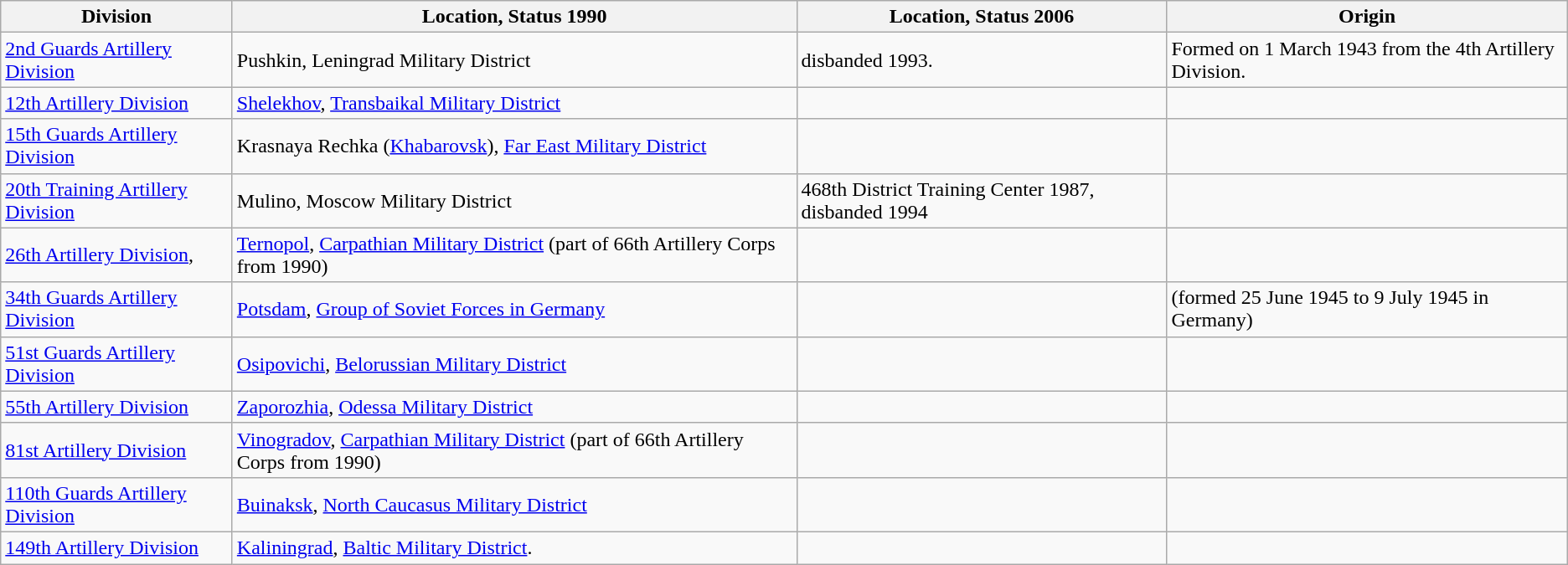<table class="wikitable">
<tr>
<th>Division</th>
<th>Location, Status 1990</th>
<th>Location, Status 2006</th>
<th>Origin</th>
</tr>
<tr>
<td><a href='#'>2nd Guards Artillery Division</a></td>
<td>Pushkin, Leningrad Military District</td>
<td>disbanded 1993.</td>
<td>Formed on 1 March 1943 from the 4th Artillery Division.</td>
</tr>
<tr>
<td><a href='#'>12th Artillery Division</a></td>
<td><a href='#'>Shelekhov</a>, <a href='#'>Transbaikal Military District</a></td>
<td></td>
<td></td>
</tr>
<tr>
<td><a href='#'>15th Guards Artillery Division</a></td>
<td>Krasnaya Rechka (<a href='#'>Khabarovsk</a>), <a href='#'>Far East Military District</a></td>
<td></td>
<td></td>
</tr>
<tr>
<td><a href='#'>20th Training Artillery Division</a></td>
<td>Mulino, Moscow Military District</td>
<td>468th District Training Center 1987, disbanded 1994</td>
<td></td>
</tr>
<tr>
<td><a href='#'>26th Artillery Division</a>,</td>
<td><a href='#'>Ternopol</a>, <a href='#'>Carpathian Military District</a> (part of 66th Artillery Corps from 1990)</td>
<td></td>
<td></td>
</tr>
<tr>
<td><a href='#'>34th Guards Artillery Division</a></td>
<td><a href='#'>Potsdam</a>, <a href='#'>Group of Soviet Forces in Germany</a></td>
<td></td>
<td>(formed 25 June 1945 to 9 July 1945 in Germany)</td>
</tr>
<tr>
<td><a href='#'>51st Guards Artillery Division</a></td>
<td><a href='#'>Osipovichi</a>, <a href='#'>Belorussian Military District</a></td>
<td></td>
<td></td>
</tr>
<tr>
<td><a href='#'>55th Artillery Division</a></td>
<td><a href='#'>Zaporozhia</a>, <a href='#'>Odessa Military District</a></td>
<td></td>
<td></td>
</tr>
<tr>
<td><a href='#'>81st Artillery Division</a></td>
<td><a href='#'>Vinogradov</a>, <a href='#'>Carpathian Military District</a> (part of 66th Artillery Corps from 1990)</td>
<td></td>
<td></td>
</tr>
<tr>
<td><a href='#'>110th Guards Artillery Division</a></td>
<td><a href='#'>Buinaksk</a>, <a href='#'>North Caucasus Military District</a></td>
<td></td>
<td></td>
</tr>
<tr>
<td><a href='#'>149th Artillery Division</a></td>
<td><a href='#'>Kaliningrad</a>, <a href='#'>Baltic Military District</a>.</td>
<td></td>
<td></td>
</tr>
</table>
